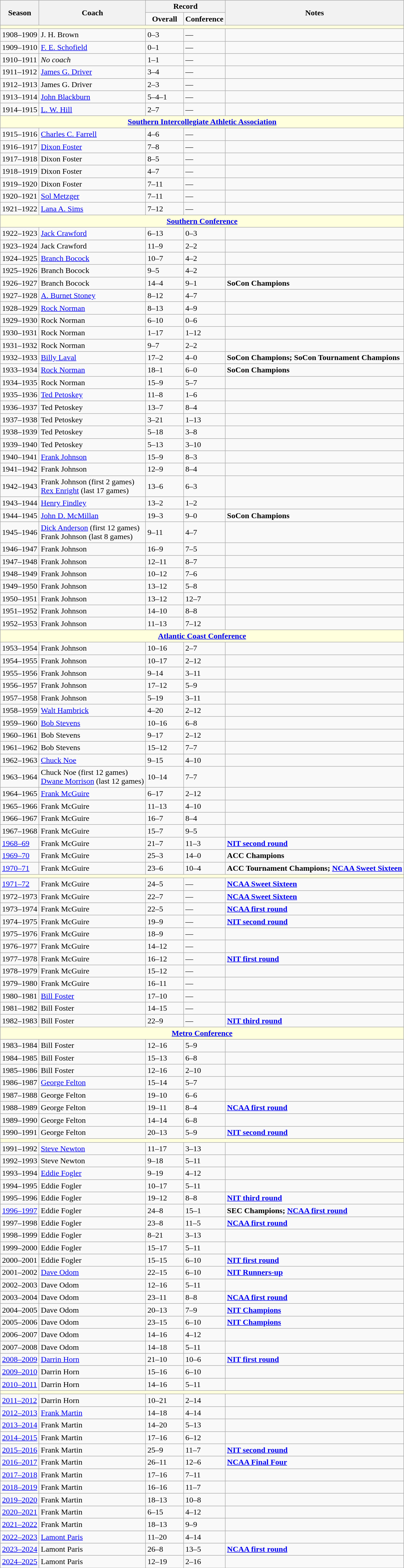<table class="wikitable">
<tr>
<th rowspan="2">Season</th>
<th rowspan="2">Coach</th>
<th colspan="2">Record</th>
<th rowspan="2">Notes</th>
</tr>
<tr style="text-align:center;">
<td style="width:70px; "><strong>Overall</strong></td>
<td style="width:40px; text-align:center;"><strong>Conference</strong></td>
</tr>
<tr style="background:#ffd;">
<td colspan="5"></td>
</tr>
<tr>
<td>1908–1909</td>
<td>J. H. Brown</td>
<td>0–3</td>
<td>—</td>
<td></td>
</tr>
<tr>
<td>1909–1910</td>
<td><a href='#'>F. E. Schofield</a></td>
<td>0–1</td>
<td>—</td>
<td></td>
</tr>
<tr>
<td>1910–1911</td>
<td><em>No coach</em></td>
<td>1–1</td>
<td>—</td>
<td></td>
</tr>
<tr>
<td>1911–1912</td>
<td><a href='#'>James G. Driver</a></td>
<td>3–4</td>
<td>—</td>
<td></td>
</tr>
<tr>
<td>1912–1913</td>
<td>James G. Driver</td>
<td>2–3</td>
<td>—</td>
<td></td>
</tr>
<tr>
<td>1913–1914</td>
<td><a href='#'>John Blackburn</a></td>
<td>5–4–1</td>
<td>—</td>
<td></td>
</tr>
<tr>
<td>1914–1915</td>
<td><a href='#'>L. W. Hill</a></td>
<td>2–7</td>
<td>—</td>
<td></td>
</tr>
<tr style="background:#ffd;">
<td colspan="5" style="text-align:center;"><strong><a href='#'>Southern Intercollegiate Athletic Association</a></strong></td>
</tr>
<tr>
<td>1915–1916</td>
<td><a href='#'>Charles C. Farrell</a></td>
<td>4–6</td>
<td>—</td>
<td></td>
</tr>
<tr>
<td>1916–1917</td>
<td><a href='#'>Dixon Foster</a></td>
<td>7–8</td>
<td>—</td>
<td></td>
</tr>
<tr>
<td>1917–1918</td>
<td>Dixon Foster</td>
<td>8–5</td>
<td>—</td>
<td></td>
</tr>
<tr>
<td>1918–1919</td>
<td>Dixon Foster</td>
<td>4–7</td>
<td>—</td>
<td></td>
</tr>
<tr>
<td>1919–1920</td>
<td>Dixon Foster</td>
<td>7–11</td>
<td>—</td>
<td></td>
</tr>
<tr>
<td>1920–1921</td>
<td><a href='#'>Sol Metzger</a></td>
<td>7–11</td>
<td>—</td>
<td></td>
</tr>
<tr>
<td>1921–1922</td>
<td><a href='#'>Lana A. Sims</a></td>
<td>7–12</td>
<td>—</td>
<td></td>
</tr>
<tr style="background:#ffd;">
<td colspan="5" style="text-align:center;"><strong><a href='#'>Southern Conference</a></strong></td>
</tr>
<tr>
<td>1922–1923</td>
<td><a href='#'>Jack Crawford</a></td>
<td>6–13</td>
<td>0–3</td>
<td></td>
</tr>
<tr>
<td>1923–1924</td>
<td>Jack Crawford</td>
<td>11–9</td>
<td>2–2</td>
<td></td>
</tr>
<tr>
<td>1924–1925</td>
<td><a href='#'>Branch Bocock</a></td>
<td>10–7</td>
<td>4–2</td>
<td></td>
</tr>
<tr>
<td>1925–1926</td>
<td>Branch Bocock</td>
<td>9–5</td>
<td>4–2</td>
<td></td>
</tr>
<tr>
<td>1926–1927</td>
<td>Branch Bocock</td>
<td>14–4</td>
<td>9–1</td>
<td><strong>SoCon Champions</strong></td>
</tr>
<tr>
<td>1927–1928</td>
<td><a href='#'>A. Burnet Stoney</a></td>
<td>8–12</td>
<td>4–7</td>
<td></td>
</tr>
<tr>
<td>1928–1929</td>
<td><a href='#'>Rock Norman</a></td>
<td>8–13</td>
<td>4–9</td>
<td></td>
</tr>
<tr>
<td>1929–1930</td>
<td>Rock Norman</td>
<td>6–10</td>
<td>0–6</td>
<td></td>
</tr>
<tr>
<td>1930–1931</td>
<td>Rock Norman</td>
<td>1–17</td>
<td>1–12</td>
<td></td>
</tr>
<tr>
<td>1931–1932</td>
<td>Rock Norman</td>
<td>9–7</td>
<td>2–2</td>
<td></td>
</tr>
<tr>
<td>1932–1933</td>
<td><a href='#'>Billy Laval</a></td>
<td>17–2</td>
<td>4–0</td>
<td><strong>SoCon Champions; SoCon Tournament Champions</strong></td>
</tr>
<tr>
<td>1933–1934</td>
<td><a href='#'>Rock Norman</a></td>
<td>18–1</td>
<td>6–0</td>
<td><strong>SoCon Champions</strong></td>
</tr>
<tr>
<td>1934–1935</td>
<td>Rock Norman</td>
<td>15–9</td>
<td>5–7</td>
<td></td>
</tr>
<tr>
<td>1935–1936</td>
<td><a href='#'>Ted Petoskey</a></td>
<td>11–8</td>
<td>1–6</td>
<td></td>
</tr>
<tr>
<td>1936–1937</td>
<td>Ted Petoskey</td>
<td>13–7</td>
<td>8–4</td>
<td></td>
</tr>
<tr>
<td>1937–1938</td>
<td>Ted Petoskey</td>
<td>3–21</td>
<td>1–13</td>
<td></td>
</tr>
<tr>
<td>1938–1939</td>
<td>Ted Petoskey</td>
<td>5–18</td>
<td>3–8</td>
<td></td>
</tr>
<tr>
<td>1939–1940</td>
<td>Ted Petoskey</td>
<td>5–13</td>
<td>3–10</td>
<td></td>
</tr>
<tr>
<td>1940–1941</td>
<td><a href='#'>Frank Johnson</a></td>
<td>15–9</td>
<td>8–3</td>
<td></td>
</tr>
<tr>
<td>1941–1942</td>
<td>Frank Johnson</td>
<td>12–9</td>
<td>8–4</td>
<td></td>
</tr>
<tr>
<td>1942–1943</td>
<td>Frank Johnson (first 2 games)<br><a href='#'>Rex Enright</a> (last 17 games)</td>
<td>13–6</td>
<td>6–3</td>
<td></td>
</tr>
<tr>
<td>1943–1944</td>
<td><a href='#'>Henry Findley</a></td>
<td>13–2</td>
<td>1–2</td>
<td></td>
</tr>
<tr>
<td>1944–1945</td>
<td><a href='#'>John D. McMillan</a></td>
<td>19–3</td>
<td>9–0</td>
<td><strong>SoCon Champions</strong></td>
</tr>
<tr>
<td>1945–1946</td>
<td><a href='#'>Dick Anderson</a> (first 12 games)<br>Frank Johnson (last 8 games)</td>
<td>9–11</td>
<td>4–7</td>
<td></td>
</tr>
<tr>
<td>1946–1947</td>
<td>Frank Johnson</td>
<td>16–9</td>
<td>7–5</td>
<td></td>
</tr>
<tr>
<td>1947–1948</td>
<td>Frank Johnson</td>
<td>12–11</td>
<td>8–7</td>
<td></td>
</tr>
<tr>
<td>1948–1949</td>
<td>Frank Johnson</td>
<td>10–12</td>
<td>7–6</td>
<td></td>
</tr>
<tr>
<td>1949–1950</td>
<td>Frank Johnson</td>
<td>13–12</td>
<td>5–8</td>
<td></td>
</tr>
<tr>
<td>1950–1951</td>
<td>Frank Johnson</td>
<td>13–12</td>
<td>12–7</td>
<td></td>
</tr>
<tr>
<td>1951–1952</td>
<td>Frank Johnson</td>
<td>14–10</td>
<td>8–8</td>
<td></td>
</tr>
<tr>
<td>1952–1953</td>
<td>Frank Johnson</td>
<td>11–13</td>
<td>7–12</td>
<td></td>
</tr>
<tr style="background:#ffd;">
<td colspan="5" style="text-align:center;"><strong><a href='#'>Atlantic Coast Conference</a></strong></td>
</tr>
<tr>
<td>1953–1954</td>
<td>Frank Johnson</td>
<td>10–16</td>
<td>2–7</td>
<td></td>
</tr>
<tr>
<td>1954–1955</td>
<td>Frank Johnson</td>
<td>10–17</td>
<td>2–12</td>
<td></td>
</tr>
<tr>
<td>1955–1956</td>
<td>Frank Johnson</td>
<td>9–14</td>
<td>3–11</td>
<td></td>
</tr>
<tr>
<td>1956–1957</td>
<td>Frank Johnson</td>
<td>17–12</td>
<td>5–9</td>
<td></td>
</tr>
<tr>
<td>1957–1958</td>
<td>Frank Johnson</td>
<td>5–19</td>
<td>3–11</td>
<td></td>
</tr>
<tr>
<td>1958–1959</td>
<td><a href='#'>Walt Hambrick</a></td>
<td>4–20</td>
<td>2–12</td>
<td></td>
</tr>
<tr>
<td>1959–1960</td>
<td><a href='#'>Bob Stevens</a></td>
<td>10–16</td>
<td>6–8</td>
<td></td>
</tr>
<tr>
<td>1960–1961</td>
<td>Bob Stevens</td>
<td>9–17</td>
<td>2–12</td>
<td></td>
</tr>
<tr>
<td>1961–1962</td>
<td>Bob Stevens</td>
<td>15–12</td>
<td>7–7</td>
<td></td>
</tr>
<tr>
<td>1962–1963</td>
<td><a href='#'>Chuck Noe</a></td>
<td>9–15</td>
<td>4–10</td>
<td></td>
</tr>
<tr>
<td>1963–1964</td>
<td>Chuck Noe (first 12 games)<br><a href='#'>Dwane Morrison</a> (last 12 games)</td>
<td>10–14</td>
<td>7–7</td>
<td></td>
</tr>
<tr>
<td>1964–1965</td>
<td><a href='#'>Frank McGuire</a></td>
<td>6–17</td>
<td>2–12</td>
<td></td>
</tr>
<tr>
<td>1965–1966</td>
<td>Frank McGuire</td>
<td>11–13</td>
<td>4–10</td>
<td></td>
</tr>
<tr>
<td>1966–1967</td>
<td>Frank McGuire</td>
<td>16–7</td>
<td>8–4</td>
<td></td>
</tr>
<tr>
<td>1967–1968</td>
<td>Frank McGuire</td>
<td>15–7</td>
<td>9–5</td>
<td></td>
</tr>
<tr>
<td><a href='#'>1968–69</a></td>
<td>Frank McGuire</td>
<td>21–7</td>
<td>11–3</td>
<td><strong><a href='#'>NIT second round</a></strong></td>
</tr>
<tr>
<td><a href='#'>1969–70</a></td>
<td>Frank McGuire</td>
<td>25–3</td>
<td>14–0</td>
<td><strong>ACC Champions</strong></td>
</tr>
<tr>
<td><a href='#'>1970–71</a></td>
<td>Frank McGuire</td>
<td>23–6</td>
<td>10–4</td>
<td><strong>ACC Tournament Champions; <a href='#'>NCAA Sweet Sixteen</a></strong></td>
</tr>
<tr style="background:#ffd;">
<td colspan="5"></td>
</tr>
<tr>
<td><a href='#'>1971–72</a></td>
<td>Frank McGuire</td>
<td>24–5</td>
<td>—</td>
<td><strong><a href='#'>NCAA Sweet Sixteen</a></strong></td>
</tr>
<tr>
<td>1972–1973</td>
<td>Frank McGuire</td>
<td>22–7</td>
<td>—</td>
<td><strong><a href='#'>NCAA Sweet Sixteen</a></strong></td>
</tr>
<tr>
<td>1973–1974</td>
<td>Frank McGuire</td>
<td>22–5</td>
<td>—</td>
<td><strong><a href='#'>NCAA first round</a></strong></td>
</tr>
<tr>
<td>1974–1975</td>
<td>Frank McGuire</td>
<td>19–9</td>
<td>—</td>
<td><strong><a href='#'>NIT second round</a></strong></td>
</tr>
<tr>
<td>1975–1976</td>
<td>Frank McGuire</td>
<td>18–9</td>
<td>—</td>
<td></td>
</tr>
<tr>
<td>1976–1977</td>
<td>Frank McGuire</td>
<td>14–12</td>
<td>—</td>
<td></td>
</tr>
<tr>
<td>1977–1978</td>
<td>Frank McGuire</td>
<td>16–12</td>
<td>—</td>
<td><strong><a href='#'>NIT first round</a></strong></td>
</tr>
<tr>
<td>1978–1979</td>
<td>Frank McGuire</td>
<td>15–12</td>
<td>—</td>
<td></td>
</tr>
<tr>
<td>1979–1980</td>
<td>Frank McGuire</td>
<td>16–11</td>
<td>—</td>
<td></td>
</tr>
<tr>
<td>1980–1981</td>
<td><a href='#'>Bill Foster</a></td>
<td>17–10</td>
<td>—</td>
<td></td>
</tr>
<tr>
<td>1981–1982</td>
<td>Bill Foster</td>
<td>14–15</td>
<td>—</td>
<td></td>
</tr>
<tr>
<td>1982–1983</td>
<td>Bill Foster</td>
<td>22–9</td>
<td>—</td>
<td><strong><a href='#'>NIT third round</a></strong></td>
</tr>
<tr style="background:#ffd;">
<td colspan="5" style="text-align:center;"><strong><a href='#'>Metro Conference</a></strong></td>
</tr>
<tr>
<td>1983–1984</td>
<td>Bill Foster</td>
<td>12–16</td>
<td>5–9</td>
<td></td>
</tr>
<tr>
<td>1984–1985</td>
<td>Bill Foster</td>
<td>15–13</td>
<td>6–8</td>
<td></td>
</tr>
<tr>
<td>1985–1986</td>
<td>Bill Foster</td>
<td>12–16</td>
<td>2–10</td>
<td></td>
</tr>
<tr>
<td>1986–1987</td>
<td><a href='#'>George Felton</a></td>
<td>15–14</td>
<td>5–7</td>
<td></td>
</tr>
<tr>
<td>1987–1988</td>
<td>George Felton</td>
<td>19–10</td>
<td>6–6</td>
<td></td>
</tr>
<tr>
<td>1988–1989</td>
<td>George Felton</td>
<td>19–11</td>
<td>8–4</td>
<td><strong><a href='#'>NCAA first round</a></strong></td>
</tr>
<tr>
<td>1989–1990</td>
<td>George Felton</td>
<td>14–14</td>
<td>6–8</td>
<td></td>
</tr>
<tr>
<td>1990–1991</td>
<td>George Felton</td>
<td>20–13</td>
<td>5–9</td>
<td><strong><a href='#'>NIT second round</a></strong></td>
</tr>
<tr style="background:#ffd;">
<td colspan="5"></td>
</tr>
<tr>
<td>1991–1992</td>
<td><a href='#'>Steve Newton</a></td>
<td>11–17</td>
<td>3–13</td>
<td></td>
</tr>
<tr>
<td>1992–1993</td>
<td>Steve Newton</td>
<td>9–18</td>
<td>5–11</td>
<td></td>
</tr>
<tr>
<td>1993–1994</td>
<td><a href='#'>Eddie Fogler</a></td>
<td>9–19</td>
<td>4–12</td>
<td></td>
</tr>
<tr>
<td>1994–1995</td>
<td>Eddie Fogler</td>
<td>10–17</td>
<td>5–11</td>
<td></td>
</tr>
<tr>
<td>1995–1996</td>
<td>Eddie Fogler</td>
<td>19–12</td>
<td>8–8</td>
<td><strong><a href='#'>NIT third round</a></strong></td>
</tr>
<tr>
<td><a href='#'>1996–1997</a></td>
<td>Eddie Fogler</td>
<td>24–8</td>
<td>15–1</td>
<td><strong>SEC Champions; <a href='#'>NCAA first round</a></strong></td>
</tr>
<tr>
<td>1997–1998</td>
<td>Eddie Fogler</td>
<td>23–8</td>
<td>11–5</td>
<td><strong><a href='#'>NCAA first round</a></strong></td>
</tr>
<tr>
<td>1998–1999</td>
<td>Eddie Fogler</td>
<td>8–21</td>
<td>3–13</td>
<td></td>
</tr>
<tr>
<td>1999–2000</td>
<td>Eddie Fogler</td>
<td>15–17</td>
<td>5–11</td>
<td></td>
</tr>
<tr>
<td>2000–2001</td>
<td>Eddie Fogler</td>
<td>15–15</td>
<td>6–10</td>
<td><strong><a href='#'>NIT first round</a></strong></td>
</tr>
<tr>
<td>2001–2002</td>
<td><a href='#'>Dave Odom</a></td>
<td>22–15</td>
<td>6–10</td>
<td><strong><a href='#'>NIT Runners-up</a></strong></td>
</tr>
<tr>
<td>2002–2003</td>
<td>Dave Odom</td>
<td>12–16</td>
<td>5–11</td>
<td></td>
</tr>
<tr>
<td>2003–2004</td>
<td>Dave Odom</td>
<td>23–11</td>
<td>8–8</td>
<td><strong><a href='#'>NCAA first round</a></strong></td>
</tr>
<tr>
<td>2004–2005</td>
<td>Dave Odom</td>
<td>20–13</td>
<td>7–9</td>
<td><strong><a href='#'>NIT Champions</a></strong></td>
</tr>
<tr>
<td>2005–2006</td>
<td>Dave Odom</td>
<td>23–15</td>
<td>6–10</td>
<td><strong><a href='#'>NIT Champions</a></strong></td>
</tr>
<tr>
<td>2006–2007</td>
<td>Dave Odom</td>
<td>14–16</td>
<td>4–12</td>
<td></td>
</tr>
<tr>
<td>2007–2008</td>
<td>Dave Odom</td>
<td>14–18</td>
<td>5–11</td>
<td></td>
</tr>
<tr>
<td><a href='#'>2008–2009</a></td>
<td><a href='#'>Darrin Horn</a></td>
<td>21–10</td>
<td>10–6</td>
<td><strong><a href='#'>NIT first round</a></strong></td>
</tr>
<tr>
<td><a href='#'>2009–2010</a></td>
<td>Darrin Horn</td>
<td>15–16</td>
<td>6–10</td>
<td></td>
</tr>
<tr>
<td><a href='#'>2010–2011</a></td>
<td>Darrin Horn</td>
<td>14–16</td>
<td>5–11</td>
<td></td>
</tr>
<tr style="background:#ffd;">
<td colspan="5"></td>
</tr>
<tr>
<td><a href='#'>2011–2012</a></td>
<td>Darrin Horn</td>
<td>10–21</td>
<td>2–14</td>
<td></td>
</tr>
<tr>
<td><a href='#'>2012–2013</a></td>
<td><a href='#'>Frank Martin</a></td>
<td>14–18</td>
<td>4–14</td>
<td></td>
</tr>
<tr>
<td><a href='#'>2013–2014</a></td>
<td>Frank Martin</td>
<td>14–20</td>
<td>5–13</td>
<td></td>
</tr>
<tr>
<td><a href='#'>2014–2015</a></td>
<td>Frank Martin</td>
<td>17–16</td>
<td>6–12</td>
<td></td>
</tr>
<tr>
<td><a href='#'>2015–2016</a></td>
<td>Frank Martin</td>
<td>25–9</td>
<td>11–7</td>
<td><strong><a href='#'>NIT second round</a></strong></td>
</tr>
<tr>
<td><a href='#'>2016–2017</a></td>
<td>Frank Martin</td>
<td>26–11</td>
<td>12–6</td>
<td><strong><a href='#'>NCAA Final Four</a></strong></td>
</tr>
<tr>
<td><a href='#'>2017–2018</a></td>
<td>Frank Martin</td>
<td>17–16</td>
<td>7–11</td>
<td></td>
</tr>
<tr>
<td><a href='#'>2018–2019</a></td>
<td>Frank Martin</td>
<td>16–16</td>
<td>11–7</td>
<td></td>
</tr>
<tr>
<td><a href='#'>2019–2020</a></td>
<td>Frank Martin</td>
<td>18–13</td>
<td>10–8</td>
<td></td>
</tr>
<tr>
<td><a href='#'>2020–2021</a></td>
<td>Frank Martin</td>
<td>6–15</td>
<td>4–12</td>
<td></td>
</tr>
<tr>
<td><a href='#'>2021–2022</a></td>
<td>Frank Martin</td>
<td>18–13</td>
<td>9–9</td>
<td></td>
</tr>
<tr>
<td><a href='#'>2022–2023</a></td>
<td><a href='#'>Lamont Paris</a></td>
<td>11–20</td>
<td>4–14</td>
<td></td>
</tr>
<tr>
<td><a href='#'>2023–2024</a></td>
<td>Lamont Paris</td>
<td>26–8</td>
<td>13–5</td>
<td><strong><a href='#'>NCAA first round</a></strong></td>
</tr>
<tr>
<td><a href='#'>2024–2025</a></td>
<td>Lamont Paris</td>
<td>12–19</td>
<td>2–16</td>
<td></td>
</tr>
<tr>
</tr>
</table>
